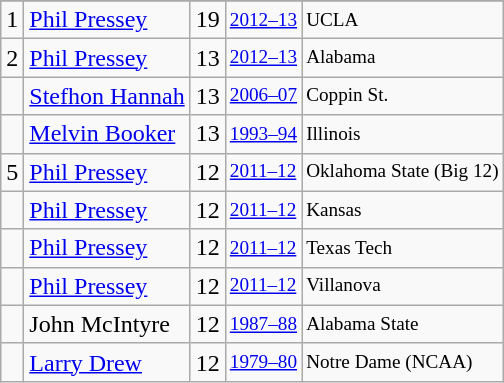<table class="wikitable">
<tr>
</tr>
<tr>
<td>1</td>
<td><a href='#'>Phil Pressey</a></td>
<td>19</td>
<td style="font-size:80%;"><a href='#'>2012–13</a></td>
<td style="font-size:80%;">UCLA</td>
</tr>
<tr>
<td>2</td>
<td><a href='#'>Phil Pressey</a></td>
<td>13</td>
<td style="font-size:80%;"><a href='#'>2012–13</a></td>
<td style="font-size:80%;">Alabama</td>
</tr>
<tr>
<td></td>
<td><a href='#'>Stefhon Hannah</a></td>
<td>13</td>
<td style="font-size:80%;"><a href='#'>2006–07</a></td>
<td style="font-size:80%;">Coppin St.</td>
</tr>
<tr>
<td></td>
<td><a href='#'>Melvin Booker</a></td>
<td>13</td>
<td style="font-size:80%;"><a href='#'>1993–94</a></td>
<td style="font-size:80%;">Illinois</td>
</tr>
<tr>
<td>5</td>
<td><a href='#'>Phil Pressey</a></td>
<td>12</td>
<td style="font-size:80%;"><a href='#'>2011–12</a></td>
<td style="font-size:80%;">Oklahoma State (Big 12)</td>
</tr>
<tr>
<td></td>
<td><a href='#'>Phil Pressey</a></td>
<td>12</td>
<td style="font-size:80%;"><a href='#'>2011–12</a></td>
<td style="font-size:80%;">Kansas</td>
</tr>
<tr>
<td></td>
<td><a href='#'>Phil Pressey</a></td>
<td>12</td>
<td style="font-size:80%;"><a href='#'>2011–12</a></td>
<td style="font-size:80%;">Texas Tech</td>
</tr>
<tr>
<td></td>
<td><a href='#'>Phil Pressey</a></td>
<td>12</td>
<td style="font-size:80%;"><a href='#'>2011–12</a></td>
<td style="font-size:80%;">Villanova</td>
</tr>
<tr>
<td></td>
<td>John McIntyre</td>
<td>12</td>
<td style="font-size:80%;"><a href='#'>1987–88</a></td>
<td style="font-size:80%;">Alabama State</td>
</tr>
<tr>
<td></td>
<td><a href='#'>Larry Drew</a></td>
<td>12</td>
<td style="font-size:80%;"><a href='#'>1979–80</a></td>
<td style="font-size:80%;">Notre Dame (NCAA)</td>
</tr>
</table>
